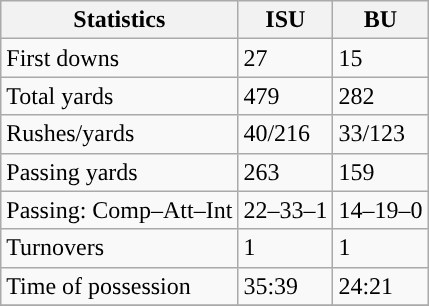<table class="wikitable" style="float: left;">
<tr>
<th>Statistics</th>
<th>ISU</th>
<th>BU</th>
</tr>
<tr>
<td>First downs</td>
<td>27</td>
<td>15</td>
</tr>
<tr>
<td>Total yards</td>
<td>479</td>
<td>282</td>
</tr>
<tr>
<td>Rushes/yards</td>
<td>40/216</td>
<td>33/123</td>
</tr>
<tr>
<td>Passing yards</td>
<td>263</td>
<td>159</td>
</tr>
<tr>
<td>Passing: Comp–Att–Int</td>
<td>22–33–1</td>
<td>14–19–0</td>
</tr>
<tr>
<td>Turnovers</td>
<td>1</td>
<td>1</td>
</tr>
<tr>
<td>Time of possession</td>
<td>35:39</td>
<td>24:21</td>
</tr>
<tr>
</tr>
</table>
